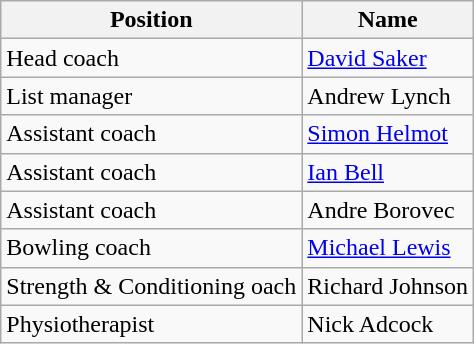<table class="wikitable"">
<tr>
<th>Position</th>
<th>Name</th>
</tr>
<tr>
<td>Head coach</td>
<td><a href='#'>David Saker</a></td>
</tr>
<tr>
<td>List manager</td>
<td>Andrew Lynch</td>
</tr>
<tr>
<td>Assistant coach</td>
<td><a href='#'>Simon Helmot</a></td>
</tr>
<tr>
<td>Assistant coach</td>
<td><a href='#'>Ian Bell</a></td>
</tr>
<tr>
<td>Assistant coach</td>
<td>Andre Borovec</td>
</tr>
<tr>
<td>Bowling coach</td>
<td><a href='#'>Michael Lewis</a></td>
</tr>
<tr>
<td>Strength & Conditioning oach</td>
<td>Richard Johnson</td>
</tr>
<tr>
<td>Physiotherapist</td>
<td>Nick Adcock</td>
</tr>
</table>
